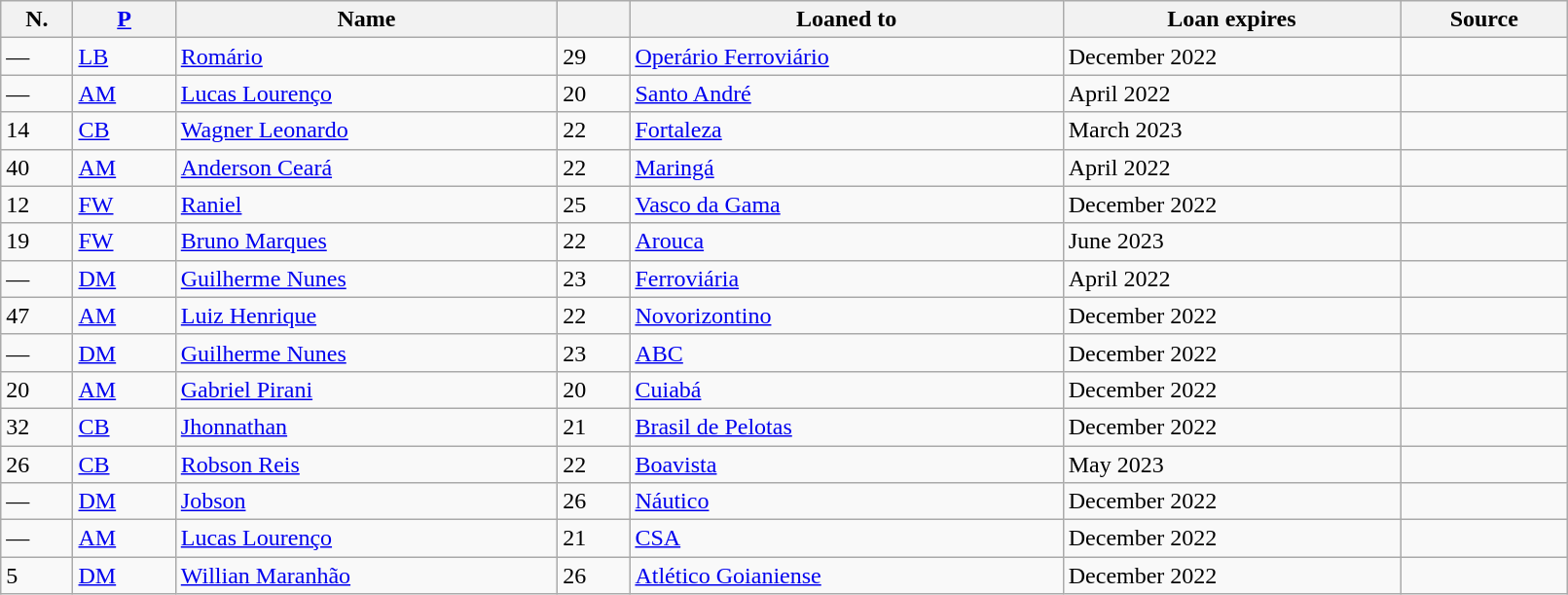<table class="wikitable sortable" style="width:85%; text-align:center; text-align:left;">
<tr>
<th>N.</th>
<th><a href='#'>P</a></th>
<th>Name</th>
<th></th>
<th>Loaned to</th>
<th>Loan expires</th>
<th>Source</th>
</tr>
<tr>
<td>—</td>
<td><a href='#'>LB</a></td>
<td style="text-align:left;"> <a href='#'>Romário</a></td>
<td>29</td>
<td style="text-align:left;"><a href='#'>Operário Ferroviário</a></td>
<td>December 2022</td>
<td></td>
</tr>
<tr>
<td>—</td>
<td><a href='#'>AM</a></td>
<td style="text-align:left;"> <a href='#'>Lucas Lourenço</a></td>
<td>20</td>
<td style="text-align:left;"><a href='#'>Santo André</a></td>
<td>April 2022</td>
<td></td>
</tr>
<tr>
<td>14</td>
<td><a href='#'>CB</a></td>
<td style="text-align:left;"> <a href='#'>Wagner Leonardo</a></td>
<td>22</td>
<td style="text-align:left;"><a href='#'>Fortaleza</a></td>
<td>March 2023</td>
<td></td>
</tr>
<tr>
<td>40</td>
<td><a href='#'>AM</a></td>
<td style="text-align:left;"> <a href='#'>Anderson Ceará</a></td>
<td>22</td>
<td style="text-align:left;"><a href='#'>Maringá</a></td>
<td>April 2022</td>
<td></td>
</tr>
<tr>
<td>12</td>
<td><a href='#'>FW</a></td>
<td style="text-align:left;"> <a href='#'>Raniel</a></td>
<td>25</td>
<td style="text-align:left;"><a href='#'>Vasco da Gama</a></td>
<td>December 2022</td>
<td></td>
</tr>
<tr>
<td>19</td>
<td><a href='#'>FW</a></td>
<td style="text-align:left;"> <a href='#'>Bruno Marques</a></td>
<td>22</td>
<td style="text-align:left;"><a href='#'>Arouca</a> </td>
<td>June 2023</td>
<td></td>
</tr>
<tr>
<td>—</td>
<td><a href='#'>DM</a></td>
<td style="text-align:left;"> <a href='#'>Guilherme Nunes</a></td>
<td>23</td>
<td style="text-align:left;"><a href='#'>Ferroviária</a></td>
<td>April 2022</td>
<td></td>
</tr>
<tr>
<td>47</td>
<td><a href='#'>AM</a></td>
<td style="text-align:left;"> <a href='#'>Luiz Henrique</a></td>
<td>22</td>
<td style="text-align:left;"><a href='#'>Novorizontino</a></td>
<td>December 2022</td>
<td></td>
</tr>
<tr>
<td>—</td>
<td><a href='#'>DM</a></td>
<td style="text-align:left;"> <a href='#'>Guilherme Nunes</a></td>
<td>23</td>
<td style="text-align:left;"><a href='#'>ABC</a></td>
<td>December 2022</td>
<td></td>
</tr>
<tr>
<td>20</td>
<td><a href='#'>AM</a></td>
<td style="text-align:left;"> <a href='#'>Gabriel Pirani</a></td>
<td>20</td>
<td style="text-align:left;"><a href='#'>Cuiabá</a></td>
<td>December 2022</td>
<td></td>
</tr>
<tr>
<td>32</td>
<td><a href='#'>CB</a></td>
<td style="text-align:left;"> <a href='#'>Jhonnathan</a></td>
<td>21</td>
<td style="text-align:left;"><a href='#'>Brasil de Pelotas</a></td>
<td>December 2022</td>
<td></td>
</tr>
<tr>
<td>26</td>
<td><a href='#'>CB</a></td>
<td style="text-align:left;"> <a href='#'>Robson Reis</a></td>
<td>22</td>
<td style="text-align:left;"><a href='#'>Boavista</a> </td>
<td>May 2023</td>
<td></td>
</tr>
<tr>
<td>—</td>
<td><a href='#'>DM</a></td>
<td style="text-align:left;"> <a href='#'>Jobson</a></td>
<td>26</td>
<td style="text-align:left;"><a href='#'>Náutico</a></td>
<td>December 2022</td>
<td></td>
</tr>
<tr>
<td>—</td>
<td><a href='#'>AM</a></td>
<td style="text-align:left;"> <a href='#'>Lucas Lourenço</a></td>
<td>21</td>
<td style="text-align:left;"><a href='#'>CSA</a></td>
<td>December 2022</td>
<td></td>
</tr>
<tr>
<td>5</td>
<td><a href='#'>DM</a></td>
<td style="text-align:left;"> <a href='#'>Willian Maranhão</a></td>
<td>26</td>
<td style="text-align:left;"><a href='#'>Atlético Goianiense</a></td>
<td>December 2022</td>
<td></td>
</tr>
</table>
